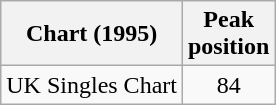<table class="wikitable sortable">
<tr>
<th>Chart (1995)</th>
<th>Peak<br>position</th>
</tr>
<tr>
<td>UK Singles Chart</td>
<td style="text-align:center;">84</td>
</tr>
</table>
